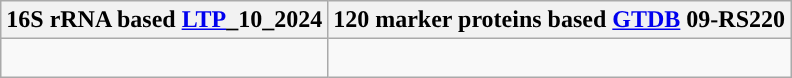<table class="wikitable">
<tr>
<th colspan=1>16S rRNA based <a href='#'>LTP</a>_10_2024</th>
<th colspan=1>120 marker proteins based <a href='#'>GTDB</a> 09-RS220</th>
</tr>
<tr>
<td style="vertical-align:top"><br>
</td>
<td><br></td>
</tr>
</table>
